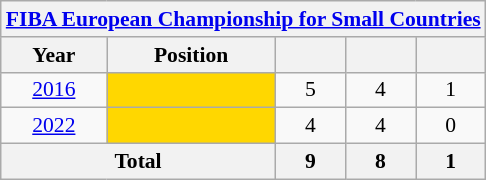<table class="wikitable" style="text-align: center;font-size:90%;">
<tr>
<th colspan=5><a href='#'>FIBA European Championship for Small Countries</a></th>
</tr>
<tr>
<th>Year</th>
<th>Position</th>
<th width=40></th>
<th width=40></th>
<th width=40></th>
</tr>
<tr>
<td> <a href='#'>2016</a></td>
<td bgcolor=gold></td>
<td>5</td>
<td>4</td>
<td>1</td>
</tr>
<tr>
<td> <a href='#'>2022</a></td>
<td bgcolor=gold></td>
<td>4</td>
<td>4</td>
<td>0</td>
</tr>
<tr>
<th colspan=2>Total</th>
<th>9</th>
<th>8</th>
<th>1</th>
</tr>
</table>
